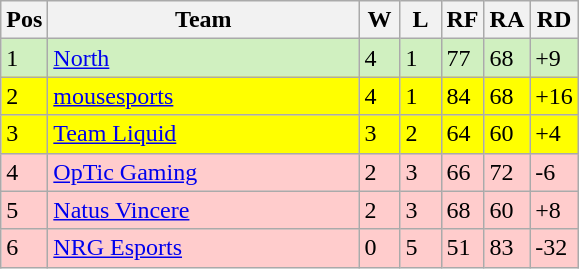<table class="wikitable">
<tr>
<th width="20px">Pos</th>
<th width="200px">Team</th>
<th width="20px">W</th>
<th width="20px">L</th>
<th width="20px">RF</th>
<th width="20px">RA</th>
<th width="20px">RD</th>
</tr>
<tr style="background: #D0F0C0;">
<td>1</td>
<td><a href='#'>North</a></td>
<td>4</td>
<td>1</td>
<td>77</td>
<td>68</td>
<td>+9</td>
</tr>
<tr style="background: #FFFF00;">
<td>2</td>
<td><a href='#'>mousesports</a></td>
<td>4</td>
<td>1</td>
<td>84</td>
<td>68</td>
<td>+16</td>
</tr>
<tr style="background: #FFFF00;">
<td>3</td>
<td><a href='#'>Team Liquid</a></td>
<td>3</td>
<td>2</td>
<td>64</td>
<td>60</td>
<td>+4</td>
</tr>
<tr style="background: #FFCCCC;">
<td>4</td>
<td><a href='#'>OpTic Gaming</a></td>
<td>2</td>
<td>3</td>
<td>66</td>
<td>72</td>
<td>-6</td>
</tr>
<tr style="background: #FFCCCC;">
<td>5</td>
<td><a href='#'>Natus Vincere</a></td>
<td>2</td>
<td>3</td>
<td>68</td>
<td>60</td>
<td>+8</td>
</tr>
<tr style="background: #FFCCCC;">
<td>6</td>
<td><a href='#'>NRG Esports</a></td>
<td>0</td>
<td>5</td>
<td>51</td>
<td>83</td>
<td>-32</td>
</tr>
</table>
